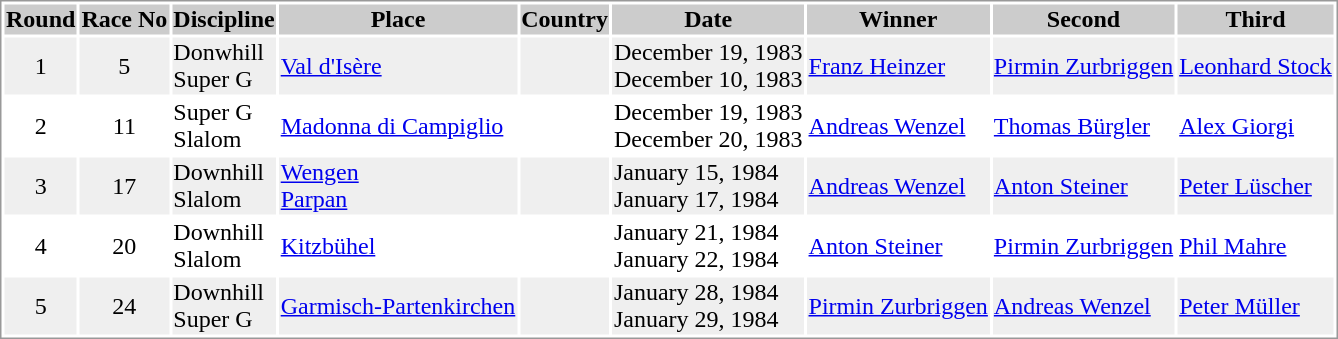<table border="0" style="border: 1px solid #999; background-color:#FFFFFF; text-align:center">
<tr align="center" bgcolor="#CCCCCC">
<th>Round</th>
<th>Race No</th>
<th>Discipline</th>
<th>Place</th>
<th>Country</th>
<th>Date</th>
<th>Winner</th>
<th>Second</th>
<th>Third</th>
</tr>
<tr bgcolor="#EFEFEF">
<td>1</td>
<td>5</td>
<td align="left">Donwhill<br>Super G</td>
<td align="left"><a href='#'>Val d'Isère</a></td>
<td align="left"></td>
<td align="left">December 19, 1983<br>December 10, 1983</td>
<td align="left"> <a href='#'>Franz Heinzer</a></td>
<td align="left"> <a href='#'>Pirmin Zurbriggen</a></td>
<td align="left"> <a href='#'>Leonhard Stock</a></td>
</tr>
<tr>
<td>2</td>
<td>11</td>
<td align="left">Super G<br>Slalom</td>
<td align="left"><a href='#'>Madonna di Campiglio</a></td>
<td align="left"></td>
<td align="left">December 19, 1983<br>December 20, 1983</td>
<td align="left"> <a href='#'>Andreas Wenzel</a></td>
<td align="left"> <a href='#'>Thomas Bürgler</a></td>
<td align="left"> <a href='#'>Alex Giorgi</a></td>
</tr>
<tr bgcolor="#EFEFEF">
<td>3</td>
<td>17</td>
<td align="left">Downhill<br>Slalom</td>
<td align="left"><a href='#'>Wengen</a><br><a href='#'>Parpan</a></td>
<td align="left"><br></td>
<td align="left">January 15, 1984<br>January 17, 1984</td>
<td align="left"> <a href='#'>Andreas Wenzel</a></td>
<td align="left"> <a href='#'>Anton Steiner</a></td>
<td align="left"> <a href='#'>Peter Lüscher</a></td>
</tr>
<tr>
<td>4</td>
<td>20</td>
<td align="left">Downhill<br>Slalom</td>
<td align="left"><a href='#'>Kitzbühel</a></td>
<td align="left"></td>
<td align="left">January 21, 1984<br>January 22, 1984</td>
<td align="left"> <a href='#'>Anton Steiner</a></td>
<td align="left"> <a href='#'>Pirmin Zurbriggen</a></td>
<td align="left"> <a href='#'>Phil Mahre</a></td>
</tr>
<tr bgcolor="#EFEFEF">
<td>5</td>
<td>24</td>
<td align="left">Downhill<br>Super G</td>
<td align="left"><a href='#'>Garmisch-Partenkirchen</a></td>
<td align="left"></td>
<td align="left">January 28, 1984<br>January 29, 1984</td>
<td align="left"> <a href='#'>Pirmin Zurbriggen</a></td>
<td align="left"> <a href='#'>Andreas Wenzel</a></td>
<td align="left"> <a href='#'>Peter Müller</a></td>
</tr>
</table>
